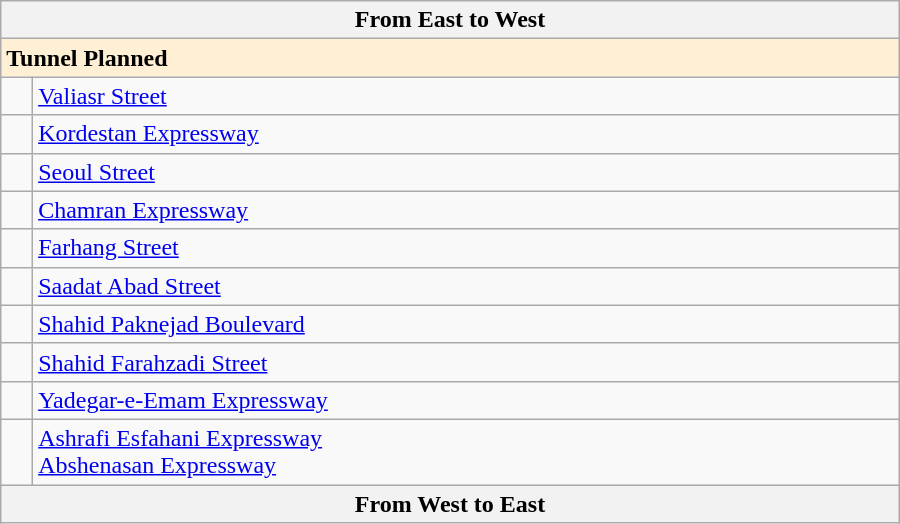<table class="wikitable" style="text-align:left" width="600px">
<tr>
<th text-align="left" colspan="3"> From East to West </th>
</tr>
<tr>
<td text-align="left" colspan="3" bgcolor="#FFEFD5"> <strong>Tunnel Planned</strong> </td>
</tr>
<tr>
<td><br></td>
<td> <a href='#'>Valiasr Street</a></td>
</tr>
<tr>
<td></td>
<td> <a href='#'>Kordestan Expressway</a></td>
</tr>
<tr>
<td></td>
<td> <a href='#'>Seoul Street</a></td>
</tr>
<tr>
<td></td>
<td> <a href='#'>Chamran Expressway</a></td>
</tr>
<tr>
<td></td>
<td> <a href='#'>Farhang Street</a></td>
</tr>
<tr>
<td></td>
<td> <a href='#'>Saadat Abad Street</a></td>
</tr>
<tr>
<td></td>
<td> <a href='#'>Shahid Paknejad Boulevard</a></td>
</tr>
<tr>
<td></td>
<td> <a href='#'>Shahid Farahzadi Street</a></td>
</tr>
<tr>
<td></td>
<td> <a href='#'>Yadegar-e-Emam Expressway</a></td>
</tr>
<tr>
<td><br></td>
<td> <a href='#'>Ashrafi Esfahani Expressway</a><br> <a href='#'>Abshenasan Expressway</a></td>
</tr>
<tr>
<th text-align="left" colspan="3"> From West to East </th>
</tr>
</table>
